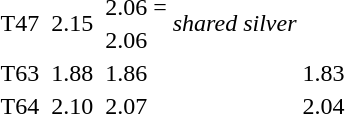<table>
<tr>
<td rowspan=2>T47 <br></td>
<td rowspan=2></td>
<td rowspan=2>2.15 <strong></strong></td>
<td></td>
<td>2.06 =</td>
<td rowspan=2><em>shared silver</em></td>
<td rowspan=2></td>
</tr>
<tr>
<td></td>
<td>2.06</td>
</tr>
<tr>
<td>T63 <br></td>
<td></td>
<td>1.88</td>
<td></td>
<td>1.86</td>
<td></td>
<td>1.83</td>
</tr>
<tr>
<td>T64 <br></td>
<td></td>
<td>2.10</td>
<td></td>
<td>2.07 </td>
<td></td>
<td>2.04</td>
</tr>
</table>
